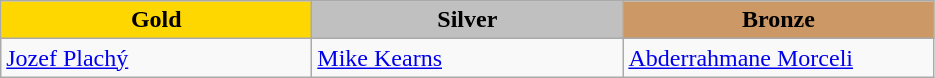<table class="wikitable" style="text-align:left">
<tr align="center">
<td width=200 bgcolor=gold><strong>Gold</strong></td>
<td width=200 bgcolor=silver><strong>Silver</strong></td>
<td width=200 bgcolor=CC9966><strong>Bronze</strong></td>
</tr>
<tr>
<td><a href='#'>Jozef Plachý</a><br><em></em></td>
<td><a href='#'>Mike Kearns</a><br><em></em></td>
<td><a href='#'>Abderrahmane Morceli</a><br><em></em></td>
</tr>
</table>
